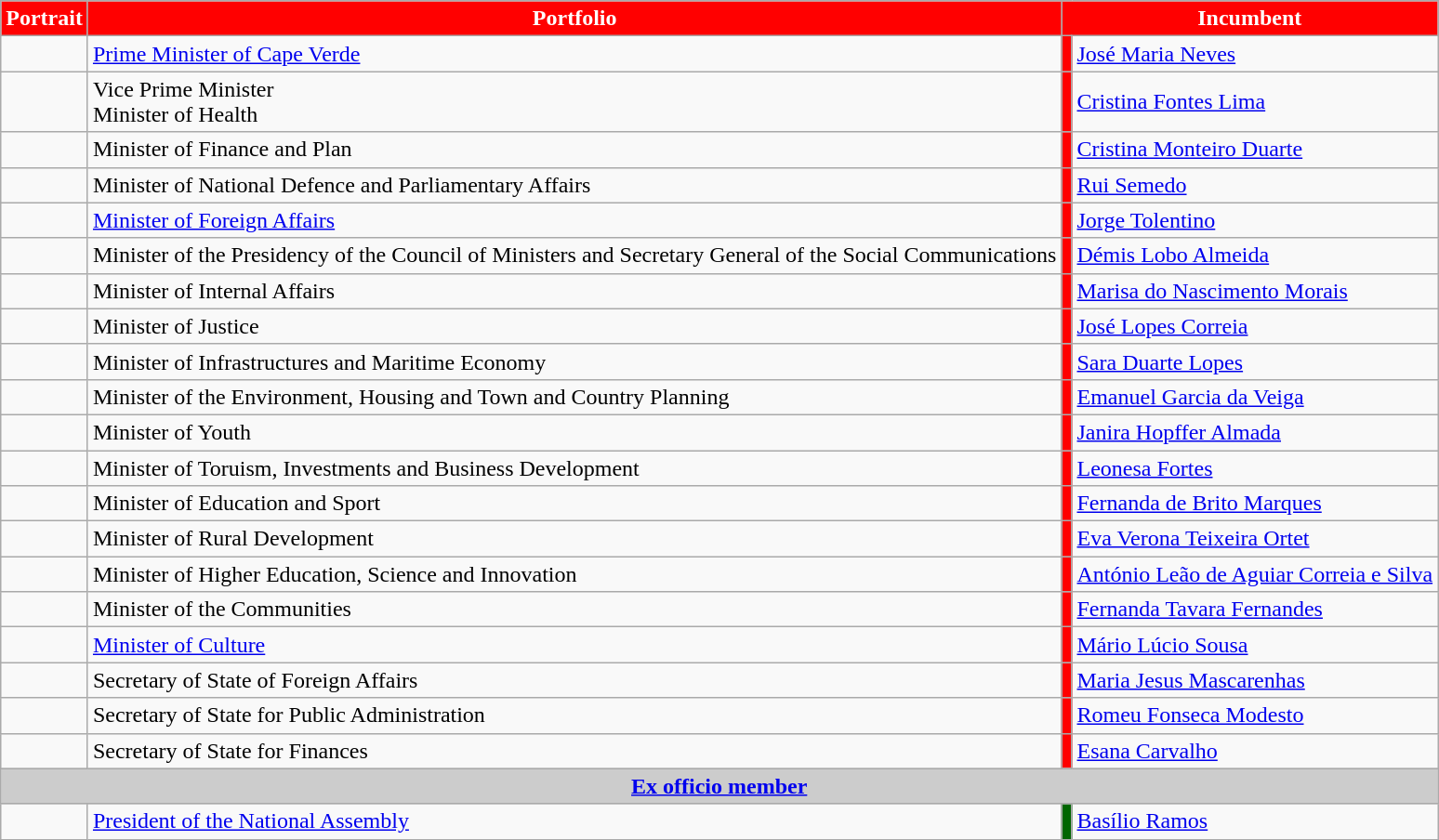<table class="wikitable">
<tr>
<th style="background-color:#FF0000;color: white">Portrait</th>
<th style="background-color:#FF0000;color: white">Portfolio</th>
<th colspan=2 style="background-color:#FF0000;color: white">Incumbent</th>
</tr>
<tr>
<td></td>
<td><a href='#'>Prime Minister of Cape Verde</a></td>
<td style="background:#FF0000"></td>
<td><a href='#'>José Maria Neves</a></td>
</tr>
<tr>
<td></td>
<td>Vice Prime Minister<br>Minister of Health</td>
<td style="background:#FF0000"></td>
<td><a href='#'>Cristina Fontes Lima</a></td>
</tr>
<tr>
<td></td>
<td>Minister of Finance and Plan</td>
<td style="background:#FF0000"></td>
<td><a href='#'>Cristina Monteiro Duarte</a></td>
</tr>
<tr>
<td></td>
<td>Minister of National Defence and Parliamentary Affairs</td>
<td style="background:#FF0000"></td>
<td><a href='#'>Rui Semedo</a></td>
</tr>
<tr>
<td></td>
<td><a href='#'>Minister of Foreign Affairs</a></td>
<td style="background:#FF0000"></td>
<td><a href='#'>Jorge Tolentino</a></td>
</tr>
<tr>
<td></td>
<td>Minister of the Presidency of the Council of Ministers and Secretary General of the Social Communications</td>
<td style="background:#FF0000"></td>
<td><a href='#'>Démis Lobo Almeida</a></td>
</tr>
<tr>
<td></td>
<td>Minister of Internal Affairs</td>
<td style="background:#FF0000"></td>
<td><a href='#'>Marisa do Nascimento Morais</a></td>
</tr>
<tr>
<td></td>
<td>Minister of Justice</td>
<td style="background:#FF0000"></td>
<td><a href='#'>José Lopes Correia</a></td>
</tr>
<tr>
<td></td>
<td>Minister of Infrastructures and Maritime Economy</td>
<td style="background:#FF0000"></td>
<td><a href='#'>Sara Duarte Lopes</a></td>
</tr>
<tr>
<td></td>
<td>Minister of the Environment, Housing and Town and Country Planning</td>
<td style="background:#FF0000"></td>
<td><a href='#'>Emanuel Garcia da Veiga</a></td>
</tr>
<tr>
<td></td>
<td>Minister of Youth</td>
<td style="background:#FF0000"></td>
<td><a href='#'>Janira Hopffer Almada</a></td>
</tr>
<tr>
<td></td>
<td>Minister of Toruism, Investments and Business Development</td>
<td style="background:#FF0000"></td>
<td><a href='#'>Leonesa Fortes</a></td>
</tr>
<tr>
<td></td>
<td>Minister of Education and Sport</td>
<td style="background:#FF0000"></td>
<td><a href='#'>Fernanda de Brito Marques</a></td>
</tr>
<tr>
<td></td>
<td>Minister of Rural Development</td>
<td style="background:#FF0000"></td>
<td><a href='#'>Eva Verona Teixeira Ortet</a></td>
</tr>
<tr>
<td></td>
<td>Minister of Higher Education, Science and Innovation</td>
<td style="background:#FF0000"></td>
<td><a href='#'>António Leão de Aguiar Correia e Silva</a></td>
</tr>
<tr>
<td></td>
<td>Minister of the Communities</td>
<td style="background:#FF0000"></td>
<td><a href='#'>Fernanda Tavara Fernandes</a></td>
</tr>
<tr>
<td></td>
<td><a href='#'>Minister of Culture</a></td>
<td style="background:#FF0000"></td>
<td><a href='#'>Mário Lúcio Sousa</a></td>
</tr>
<tr>
<td></td>
<td>Secretary of State of Foreign Affairs</td>
<td style="background:#FF0000"></td>
<td><a href='#'>Maria Jesus Mascarenhas</a></td>
</tr>
<tr>
<td></td>
<td>Secretary of State for Public Administration</td>
<td style="background:#FF0000"></td>
<td><a href='#'>Romeu Fonseca Modesto</a></td>
</tr>
<tr>
<td></td>
<td>Secretary of State for Finances</td>
<td style="background:#FF0000"></td>
<td><a href='#'>Esana Carvalho</a></td>
</tr>
<tr>
<td style="background:#cccccc;text-align:center;" colspan="4"><strong><a href='#'>Ex officio member</a></strong></td>
</tr>
<tr>
<td></td>
<td><a href='#'>President of the National Assembly</a></td>
<td style="background:#006600"></td>
<td><a href='#'>Basílio Ramos</a></td>
</tr>
</table>
